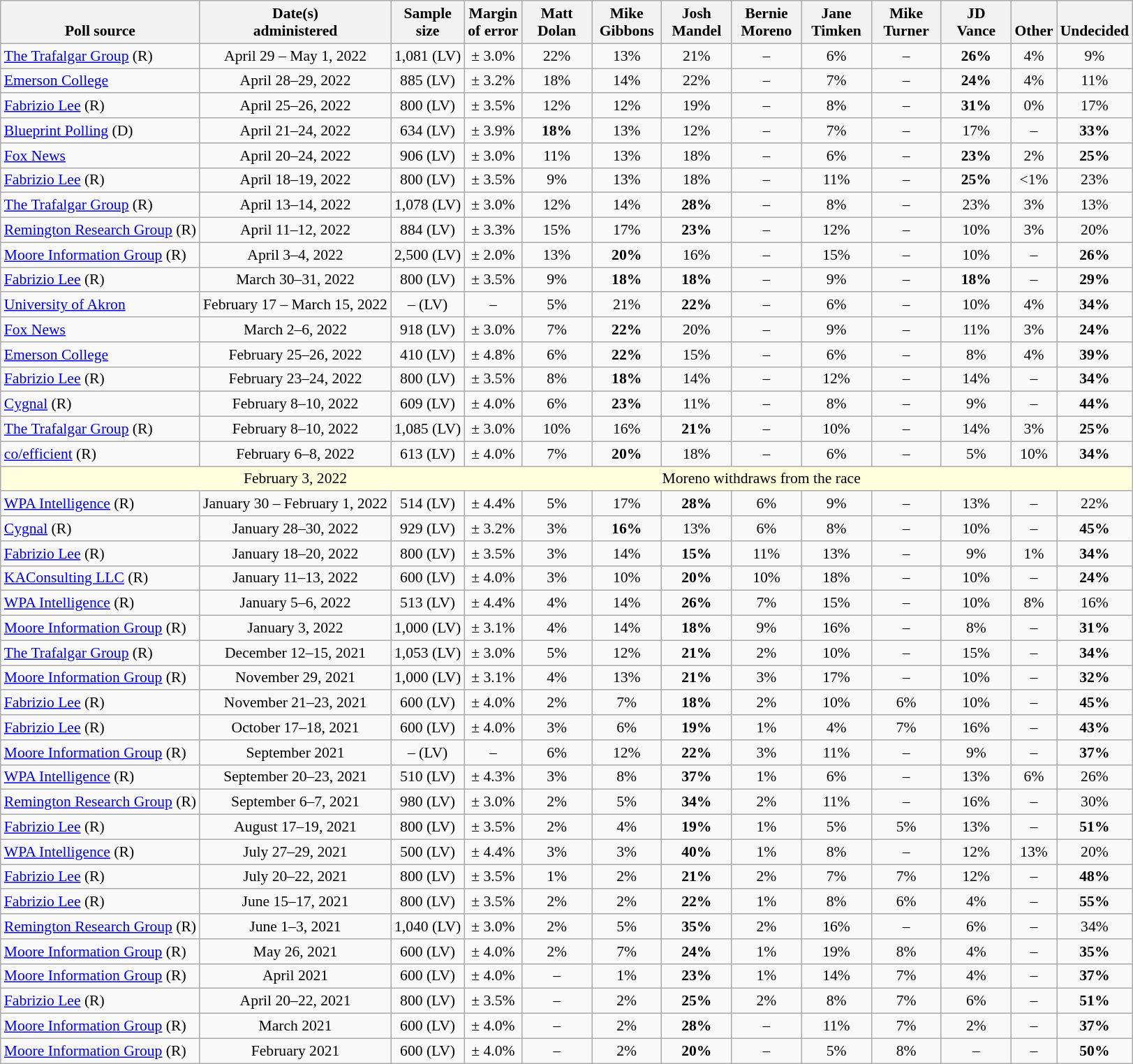<table class="wikitable" style="font-size:90%;text-align:center;">
<tr valign=bottom>
<th>Poll source</th>
<th>Date(s)<br>administered</th>
<th>Sample<br>size</th>
<th>Margin<br>of error</th>
<th style="width:60px;">Matt<br>Dolan</th>
<th style="width:60px;">Mike<br>Gibbons</th>
<th style="width:60px;">Josh<br>Mandel</th>
<th style="width:60px;">Bernie<br>Moreno</th>
<th style="width:60px;">Jane<br>Timken</th>
<th style="width:60px;">Mike<br>Turner</th>
<th style="width:60px;">JD<br>Vance</th>
<th>Other</th>
<th>Undecided</th>
</tr>
<tr>
<td style="text-align:left;"><a href='#'>The Trafalgar Group</a> (R)</td>
<td>April 29 – May 1, 2022</td>
<td>1,081 (LV)</td>
<td>± 3.0%</td>
<td>22%</td>
<td>13%</td>
<td>21%</td>
<td>–</td>
<td>6%</td>
<td>–</td>
<td><strong>26%</strong></td>
<td>4%</td>
<td>9%</td>
</tr>
<tr>
<td style="text-align:left;"><a href='#'>Emerson College</a></td>
<td>April 28–29, 2022</td>
<td>885 (LV)</td>
<td>± 3.2%</td>
<td>18%</td>
<td>14%</td>
<td>22%</td>
<td>–</td>
<td>7%</td>
<td>–</td>
<td><strong>24%</strong></td>
<td>4%</td>
<td>11%</td>
</tr>
<tr>
<td style="text-align:left;"><a href='#'>Fabrizio Lee</a> (R)</td>
<td>April 25–26, 2022</td>
<td>800 (LV)</td>
<td>± 3.5%</td>
<td>12%</td>
<td>12%</td>
<td>19%</td>
<td>–</td>
<td>8%</td>
<td>–</td>
<td><strong>31%</strong></td>
<td>0%</td>
<td>17%</td>
</tr>
<tr>
<td style="text-align:left;"><a href='#'>Blueprint Polling</a> (D)</td>
<td>April 21–24, 2022</td>
<td>634 (LV)</td>
<td>± 3.9%</td>
<td><strong>18%</strong></td>
<td>13%</td>
<td>12%</td>
<td>–</td>
<td>7%</td>
<td>–</td>
<td>17%</td>
<td>–</td>
<td><strong>33%</strong></td>
</tr>
<tr>
<td style="text-align:left;"><a href='#'>Fox News</a></td>
<td>April 20–24, 2022</td>
<td>906 (LV)</td>
<td>± 3.0%</td>
<td>11%</td>
<td>13%</td>
<td>18%</td>
<td>–</td>
<td>6%</td>
<td>–</td>
<td><strong>23%</strong></td>
<td>2%</td>
<td><strong>25%</strong></td>
</tr>
<tr>
<td style="text-align:left;"><a href='#'>Fabrizio Lee</a> (R)</td>
<td>April 18–19, 2022</td>
<td>800 (LV)</td>
<td>± 3.5%</td>
<td>9%</td>
<td>13%</td>
<td>18%</td>
<td>–</td>
<td>11%</td>
<td>–</td>
<td><strong>25%</strong></td>
<td><1%</td>
<td>23%</td>
</tr>
<tr>
<td style="text-align:left;"><a href='#'>The Trafalgar Group</a> (R)</td>
<td>April 13–14, 2022</td>
<td>1,078 (LV)</td>
<td>± 3.0%</td>
<td>12%</td>
<td>14%</td>
<td><strong>28%</strong></td>
<td>–</td>
<td>8%</td>
<td>–</td>
<td>23%</td>
<td>3%</td>
<td>13%</td>
</tr>
<tr>
<td style="text-align:left;"><a href='#'>Remington Research Group</a> (R)</td>
<td>April 11–12, 2022</td>
<td>884 (LV)</td>
<td>± 3.3%</td>
<td>15%</td>
<td>17%</td>
<td><strong>23%</strong></td>
<td>–</td>
<td>12%</td>
<td>–</td>
<td>10%</td>
<td>3%</td>
<td>20%</td>
</tr>
<tr>
<td style="text-align:left;"><a href='#'>Moore Information Group</a> (R)</td>
<td>April 3–4, 2022</td>
<td>2,500 (LV)</td>
<td>± 2.0%</td>
<td>13%</td>
<td><strong>20%</strong></td>
<td>16%</td>
<td>–</td>
<td>15%</td>
<td>–</td>
<td>10%</td>
<td>–</td>
<td><strong>26%</strong></td>
</tr>
<tr>
<td style="text-align:left;"><a href='#'>Fabrizio Lee</a> (R)</td>
<td>March 30–31, 2022</td>
<td>800 (LV)</td>
<td>± 3.5%</td>
<td>9%</td>
<td><strong>18%</strong></td>
<td><strong>18%</strong></td>
<td>–</td>
<td>9%</td>
<td>–</td>
<td><strong>18%</strong></td>
<td>–</td>
<td><strong>29%</strong></td>
</tr>
<tr>
<td style="text-align:left;"><a href='#'>University of Akron</a></td>
<td>February 17 – March 15, 2022</td>
<td>– (LV)</td>
<td>–</td>
<td>5%</td>
<td>21%</td>
<td><strong>22%</strong></td>
<td>–</td>
<td>6%</td>
<td>–</td>
<td>10%</td>
<td>4%</td>
<td><strong>34%</strong></td>
</tr>
<tr>
<td style="text-align:left;"><a href='#'>Fox News</a></td>
<td>March 2–6, 2022</td>
<td>918 (LV)</td>
<td>± 3.0%</td>
<td>7%</td>
<td><strong>22%</strong></td>
<td>20%</td>
<td>–</td>
<td>9%</td>
<td>–</td>
<td>11%</td>
<td>3%</td>
<td><strong>24%</strong></td>
</tr>
<tr>
<td style="text-align:left;"><a href='#'>Emerson College</a></td>
<td>February 25–26, 2022</td>
<td>410 (LV)</td>
<td>± 4.8%</td>
<td>6%</td>
<td><strong>22%</strong></td>
<td>15%</td>
<td>–</td>
<td>6%</td>
<td>–</td>
<td>8%</td>
<td>4%</td>
<td><strong>39%</strong></td>
</tr>
<tr>
<td style="text-align:left;"><a href='#'>Fabrizio Lee</a> (R)</td>
<td>February 23–24, 2022</td>
<td>800 (LV)</td>
<td>± 3.5%</td>
<td>8%</td>
<td><strong>18%</strong></td>
<td>14%</td>
<td>–</td>
<td>12%</td>
<td>–</td>
<td>14%</td>
<td>–</td>
<td><strong>34%</strong></td>
</tr>
<tr>
<td style="text-align:left;"><a href='#'>Cygnal</a> (R)</td>
<td>February 8–10, 2022</td>
<td>609 (LV)</td>
<td>± 4.0%</td>
<td>6%</td>
<td><strong>23%</strong></td>
<td>11%</td>
<td>–</td>
<td>8%</td>
<td>–</td>
<td>9%</td>
<td>–</td>
<td><strong>44%</strong></td>
</tr>
<tr>
<td style="text-align:left;"><a href='#'>The Trafalgar Group</a> (R)</td>
<td>February 8–10, 2022</td>
<td>1,085 (LV)</td>
<td>± 3.0%</td>
<td>10%</td>
<td>16%</td>
<td><strong>21%</strong></td>
<td>–</td>
<td>10%</td>
<td>–</td>
<td>14%</td>
<td>3%</td>
<td><strong>25%</strong></td>
</tr>
<tr>
<td style="text-align:left;"><a href='#'>co/efficient</a> (R)</td>
<td>February 6–8, 2022</td>
<td>613 (LV)</td>
<td>± 4.0%</td>
<td>7%</td>
<td><strong>20%</strong></td>
<td>18%</td>
<td>–</td>
<td>6%</td>
<td>–</td>
<td>5%</td>
<td>10%</td>
<td><strong>34%</strong></td>
</tr>
<tr>
<td style="border-right-style:hidden; background:lightyellow;"></td>
<td style="border-right-style:hidden; background:lightyellow;">February 3, 2022</td>
<td colspan="17" style="background:lightyellow;">Moreno withdraws from the race</td>
</tr>
<tr>
<td style="text-align:left;"><a href='#'>WPA Intelligence</a> (R)</td>
<td>January 30 – February 1, 2022</td>
<td>514 (LV)</td>
<td>± 4.4%</td>
<td>5%</td>
<td>17%</td>
<td><strong>28%</strong></td>
<td>6%</td>
<td>9%</td>
<td>–</td>
<td>13%</td>
<td>–</td>
<td>22%</td>
</tr>
<tr>
<td style="text-align:left;"><a href='#'>Cygnal</a> (R)</td>
<td>January 28–30, 2022</td>
<td>929 (LV)</td>
<td>± 3.2%</td>
<td>3%</td>
<td><strong>16%</strong></td>
<td>13%</td>
<td>6%</td>
<td>8%</td>
<td>–</td>
<td>10%</td>
<td>–</td>
<td><strong>45%</strong></td>
</tr>
<tr>
<td style="text-align:left;"><a href='#'>Fabrizio Lee</a> (R)</td>
<td>January 18–20, 2022</td>
<td>800 (LV)</td>
<td>± 3.5%</td>
<td>3%</td>
<td>14%</td>
<td><strong>15%</strong></td>
<td>11%</td>
<td>13%</td>
<td>–</td>
<td>9%</td>
<td>1%</td>
<td><strong>34%</strong></td>
</tr>
<tr>
<td style="text-align:left;"><a href='#'>KAConsulting LLC</a> (R)</td>
<td>January 11–13, 2022</td>
<td>600 (LV)</td>
<td>± 4.0%</td>
<td>3%</td>
<td>10%</td>
<td><strong>20%</strong></td>
<td>10%</td>
<td>18%</td>
<td>–</td>
<td>10%</td>
<td>–</td>
<td><strong>24%</strong></td>
</tr>
<tr>
<td style="text-align:left;"><a href='#'>WPA Intelligence</a> (R)</td>
<td>January 5–6, 2022</td>
<td>513 (LV)</td>
<td>± 4.4%</td>
<td>4%</td>
<td>14%</td>
<td><strong>26%</strong></td>
<td>7%</td>
<td>15%</td>
<td>–</td>
<td>10%</td>
<td>8%</td>
<td>16%</td>
</tr>
<tr>
<td style="text-align:left;"><a href='#'>Moore Information Group</a> (R)</td>
<td>January 3, 2022</td>
<td>1,000 (LV)</td>
<td>± 3.1%</td>
<td>4%</td>
<td>14%</td>
<td><strong>18%</strong></td>
<td>9%</td>
<td>16%</td>
<td>–</td>
<td>8%</td>
<td>–</td>
<td><strong>31%</strong></td>
</tr>
<tr>
<td style="text-align:left;"><a href='#'>The Trafalgar Group</a> (R)</td>
<td>December 12–15, 2021</td>
<td>1,053 (LV)</td>
<td>± 3.0%</td>
<td>5%</td>
<td>12%</td>
<td><strong>21%</strong></td>
<td>2%</td>
<td>10%</td>
<td>–</td>
<td>15%</td>
<td>–</td>
<td><strong>34%</strong></td>
</tr>
<tr>
<td style="text-align:left;"><a href='#'>Moore Information Group</a> (R)</td>
<td>November 29, 2021</td>
<td>1,000 (LV)</td>
<td>± 3.1%</td>
<td>4%</td>
<td>13%</td>
<td><strong>21%</strong></td>
<td>3%</td>
<td>17%</td>
<td>–</td>
<td>10%</td>
<td>–</td>
<td><strong>32%</strong></td>
</tr>
<tr>
<td style="text-align:left;"><a href='#'>Fabrizio Lee</a> (R)</td>
<td>November 21–23, 2021</td>
<td>600 (LV)</td>
<td>± 4.0%</td>
<td>2%</td>
<td>7%</td>
<td><strong>18%</strong></td>
<td>2%</td>
<td>10%</td>
<td>6%</td>
<td>10%</td>
<td>–</td>
<td><strong>45%</strong></td>
</tr>
<tr>
<td style="text-align:left;"><a href='#'>Fabrizio Lee</a> (R)</td>
<td>October 17–18, 2021</td>
<td>600 (LV)</td>
<td>± 4.0%</td>
<td>3%</td>
<td>6%</td>
<td><strong>19%</strong></td>
<td>1%</td>
<td>4%</td>
<td>7%</td>
<td>16%</td>
<td>–</td>
<td><strong>43%</strong></td>
</tr>
<tr>
<td style="text-align:left;"><a href='#'>Moore Information Group</a> (R)</td>
<td>September 2021</td>
<td>– (LV)</td>
<td>–</td>
<td>6%</td>
<td>12%</td>
<td><strong>22%</strong></td>
<td>3%</td>
<td>11%</td>
<td>–</td>
<td>9%</td>
<td>–</td>
<td><strong>37%</strong></td>
</tr>
<tr>
<td style="text-align:left;"><a href='#'>WPA Intelligence</a> (R)</td>
<td>September 20–23, 2021</td>
<td>510 (LV)</td>
<td>± 4.3%</td>
<td>3%</td>
<td>8%</td>
<td><strong>37%</strong></td>
<td>1%</td>
<td>6%</td>
<td>–</td>
<td>13%</td>
<td>6%</td>
<td>26%</td>
</tr>
<tr>
<td style="text-align:left;"><a href='#'>Remington Research Group</a> (R)</td>
<td>September 6–7, 2021</td>
<td>980 (LV)</td>
<td>± 3.0%</td>
<td>2%</td>
<td>5%</td>
<td><strong>34%</strong></td>
<td>2%</td>
<td>11%</td>
<td>–</td>
<td>16%</td>
<td>–</td>
<td>30%</td>
</tr>
<tr>
<td style="text-align:left;"><a href='#'>Fabrizio Lee</a> (R)</td>
<td>August 17–19, 2021</td>
<td>800 (LV)</td>
<td>± 3.5%</td>
<td>2%</td>
<td>4%</td>
<td><strong>19%</strong></td>
<td>1%</td>
<td>5%</td>
<td>5%</td>
<td>13%</td>
<td>–</td>
<td><strong>51%</strong></td>
</tr>
<tr>
<td style="text-align:left;"><a href='#'>WPA Intelligence</a> (R)</td>
<td>July 27–29, 2021</td>
<td>500 (LV)</td>
<td>± 4.4%</td>
<td>3%</td>
<td>3%</td>
<td><strong>40%</strong></td>
<td>1%</td>
<td>8%</td>
<td>–</td>
<td>12%</td>
<td>13%</td>
<td>20%</td>
</tr>
<tr>
<td style="text-align:left;"><a href='#'>Fabrizio Lee</a> (R)</td>
<td>July 20–22, 2021</td>
<td>800 (LV)</td>
<td>± 3.5%</td>
<td>1%</td>
<td>2%</td>
<td><strong>21%</strong></td>
<td>2%</td>
<td>7%</td>
<td>7%</td>
<td>12%</td>
<td>–</td>
<td><strong>48%</strong></td>
</tr>
<tr>
<td style="text-align:left;"><a href='#'>Fabrizio Lee</a> (R)</td>
<td>June 15–17, 2021</td>
<td>800 (LV)</td>
<td>± 3.5%</td>
<td>2%</td>
<td>2%</td>
<td><strong>22%</strong></td>
<td>1%</td>
<td>8%</td>
<td>6%</td>
<td>4%</td>
<td>–</td>
<td><strong>55%</strong></td>
</tr>
<tr>
<td style="text-align:left;"><a href='#'>Remington Research Group</a> (R)</td>
<td>June 1–3, 2021</td>
<td>1,040 (LV)</td>
<td>± 3.0%</td>
<td>2%</td>
<td>5%</td>
<td><strong>35%</strong></td>
<td>2%</td>
<td>16%</td>
<td>–</td>
<td>6%</td>
<td>–</td>
<td>34%</td>
</tr>
<tr>
<td style="text-align:left;"><a href='#'>Moore Information Group</a> (R)</td>
<td>May 26, 2021</td>
<td>600 (LV)</td>
<td>± 4.0%</td>
<td>2%</td>
<td>7%</td>
<td><strong>24%</strong></td>
<td>1%</td>
<td>19%</td>
<td>8%</td>
<td>4%</td>
<td>–</td>
<td><strong>35%</strong></td>
</tr>
<tr>
<td style="text-align:left;"><a href='#'>Moore Information Group</a> (R)</td>
<td>April 2021</td>
<td>600 (LV)</td>
<td>± 4.0%</td>
<td>–</td>
<td>1%</td>
<td><strong>23%</strong></td>
<td>1%</td>
<td>14%</td>
<td>7%</td>
<td>4%</td>
<td>–</td>
<td><strong>37%</strong></td>
</tr>
<tr>
<td style="text-align:left;"><a href='#'>Fabrizio Lee</a> (R)</td>
<td>April 20–22, 2021</td>
<td>800 (LV)</td>
<td>± 3.5%</td>
<td>–</td>
<td>2%</td>
<td><strong>25%</strong></td>
<td>2%</td>
<td>8%</td>
<td>7%</td>
<td>6%</td>
<td>–</td>
<td><strong>51%</strong></td>
</tr>
<tr>
<td style="text-align:left;"><a href='#'>Moore Information Group</a> (R)</td>
<td>March 2021</td>
<td>600 (LV)</td>
<td>± 4.0%</td>
<td>–</td>
<td>2%</td>
<td><strong>28%</strong></td>
<td>–</td>
<td>11%</td>
<td>7%</td>
<td>2%</td>
<td>–</td>
<td><strong>37%</strong></td>
</tr>
<tr>
<td style="text-align:left;"><a href='#'>Moore Information Group</a> (R)</td>
<td>February 2021</td>
<td>600 (LV)</td>
<td>± 4.0%</td>
<td>–</td>
<td>2%</td>
<td><strong>20%</strong></td>
<td>–</td>
<td>5%</td>
<td>8%</td>
<td>–</td>
<td>–</td>
<td><strong>50%</strong></td>
</tr>
</table>
